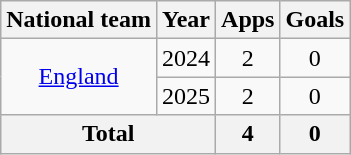<table class="wikitable" style="text-align: center;">
<tr>
<th>National team</th>
<th>Year</th>
<th>Apps</th>
<th>Goals</th>
</tr>
<tr>
<td rowspan="2"><a href='#'>England</a></td>
<td>2024</td>
<td>2</td>
<td>0</td>
</tr>
<tr>
<td>2025</td>
<td>2</td>
<td>0</td>
</tr>
<tr>
<th colspan="2">Total</th>
<th>4</th>
<th>0</th>
</tr>
</table>
